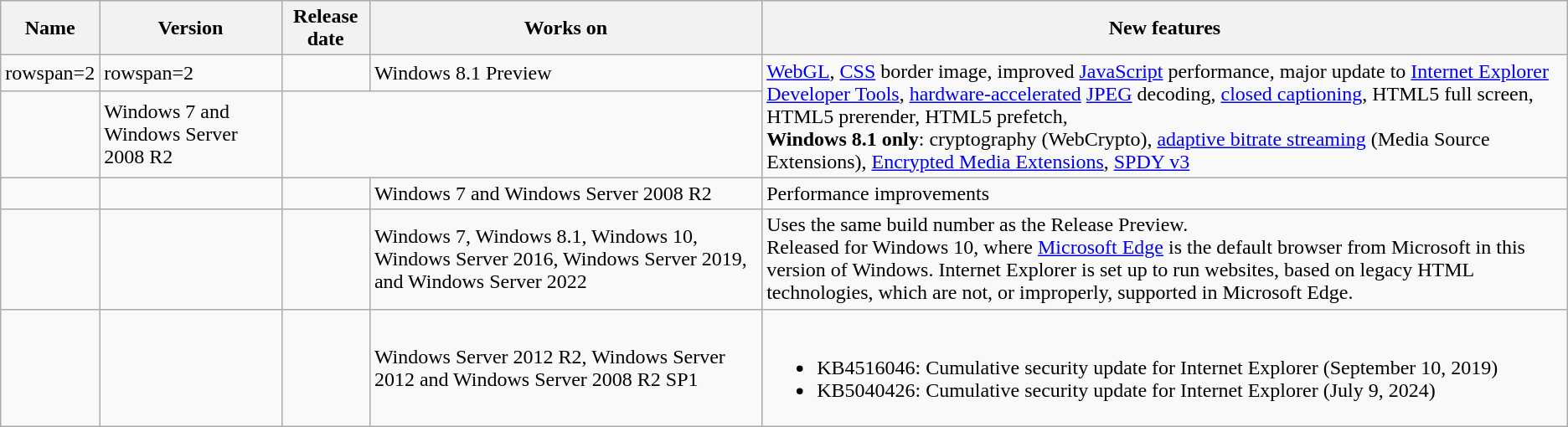<table class="wikitable">
<tr>
<th>Name</th>
<th>Version</th>
<th>Release date</th>
<th>Works on</th>
<th>New features</th>
</tr>
<tr>
<td>rowspan=2 </td>
<td>rowspan=2 </td>
<td></td>
<td>Windows 8.1 Preview</td>
<td rowspan="2"><a href='#'>WebGL</a>, <a href='#'>CSS</a> border image, improved <a href='#'>JavaScript</a> performance, major update to <a href='#'>Internet Explorer Developer Tools</a>, <a href='#'>hardware-accelerated</a> <a href='#'>JPEG</a> decoding, <a href='#'>closed captioning</a>, HTML5 full screen, HTML5 prerender, HTML5 prefetch,<br><strong>Windows 8.1 only</strong>: cryptography (WebCrypto), <a href='#'>adaptive bitrate streaming</a> (Media Source Extensions), <a href='#'>Encrypted Media Extensions</a>, <a href='#'>SPDY v3</a></td>
</tr>
<tr>
<td></td>
<td>Windows 7 and Windows Server 2008 R2</td>
</tr>
<tr>
<td></td>
<td></td>
<td></td>
<td>Windows 7 and Windows Server 2008 R2</td>
<td>Performance improvements</td>
</tr>
<tr>
<td></td>
<td></td>
<td></td>
<td>Windows 7, Windows 8.1, Windows 10, Windows Server 2016, Windows Server 2019, and Windows Server 2022</td>
<td>Uses the same build number as the Release Preview.<br>Released for Windows 10, where <a href='#'>Microsoft Edge</a> is the default browser from Microsoft in this version of Windows. Internet Explorer is set up to run websites, based on legacy HTML technologies, which are not, or improperly, supported in Microsoft Edge.</td>
</tr>
<tr>
<td></td>
<td></td>
<td></td>
<td>Windows Server 2012 R2, Windows Server 2012 and Windows Server 2008 R2 SP1</td>
<td><br><ul><li>KB4516046: Cumulative security update for Internet Explorer (September 10, 2019)</li><li>KB5040426: Cumulative security update for Internet Explorer (July 9, 2024)</li></ul></td>
</tr>
</table>
